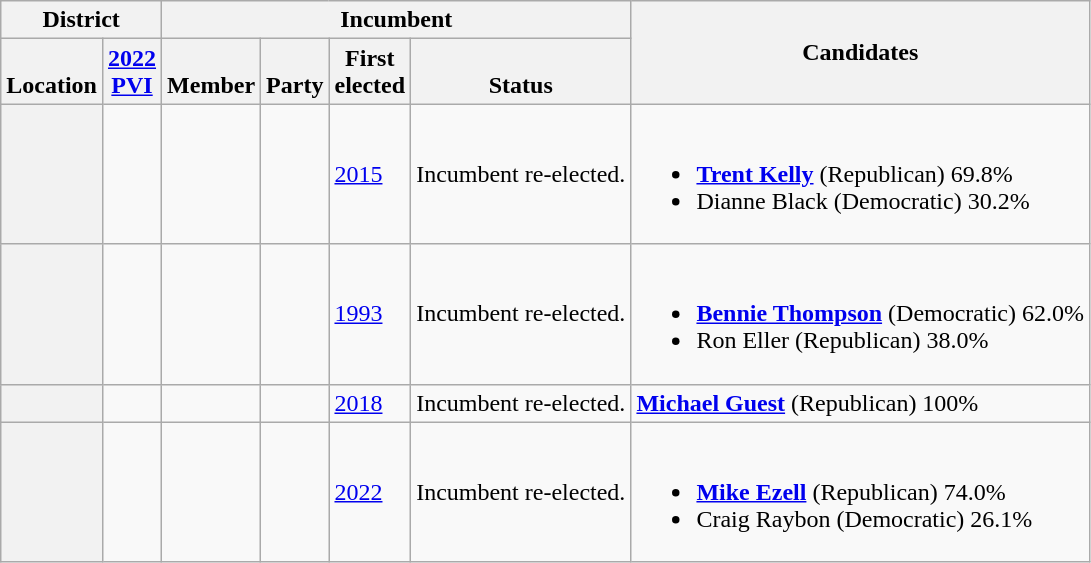<table class="wikitable sortable">
<tr>
<th colspan=2>District</th>
<th colspan=4>Incumbent</th>
<th rowspan=2 class="unsortable">Candidates</th>
</tr>
<tr valign=bottom>
<th>Location</th>
<th><a href='#'>2022<br>PVI</a></th>
<th>Member</th>
<th>Party</th>
<th>First<br>elected</th>
<th>Status</th>
</tr>
<tr>
<th></th>
<td></td>
<td></td>
<td></td>
<td><a href='#'>2015 </a></td>
<td>Incumbent re-elected.</td>
<td nowrap><br><ul><li> <strong><a href='#'>Trent Kelly</a></strong> (Republican) 69.8%</li><li>Dianne Black (Democratic) 30.2%</li></ul></td>
</tr>
<tr>
<th></th>
<td></td>
<td></td>
<td></td>
<td><a href='#'>1993 </a></td>
<td>Incumbent re-elected.</td>
<td nowrap><br><ul><li> <strong><a href='#'>Bennie Thompson</a></strong> (Democratic) 62.0%</li><li>Ron Eller (Republican) 38.0%</li></ul></td>
</tr>
<tr>
<th></th>
<td></td>
<td></td>
<td></td>
<td><a href='#'>2018</a></td>
<td>Incumbent re-elected.</td>
<td nowrap> <strong><a href='#'>Michael Guest</a></strong> (Republican) 100%</td>
</tr>
<tr>
<th></th>
<td></td>
<td></td>
<td></td>
<td><a href='#'>2022</a></td>
<td>Incumbent re-elected.</td>
<td nowrap><br><ul><li> <strong><a href='#'>Mike Ezell</a></strong> (Republican) 74.0%</li><li>Craig Raybon (Democratic) 26.1%</li></ul></td>
</tr>
</table>
